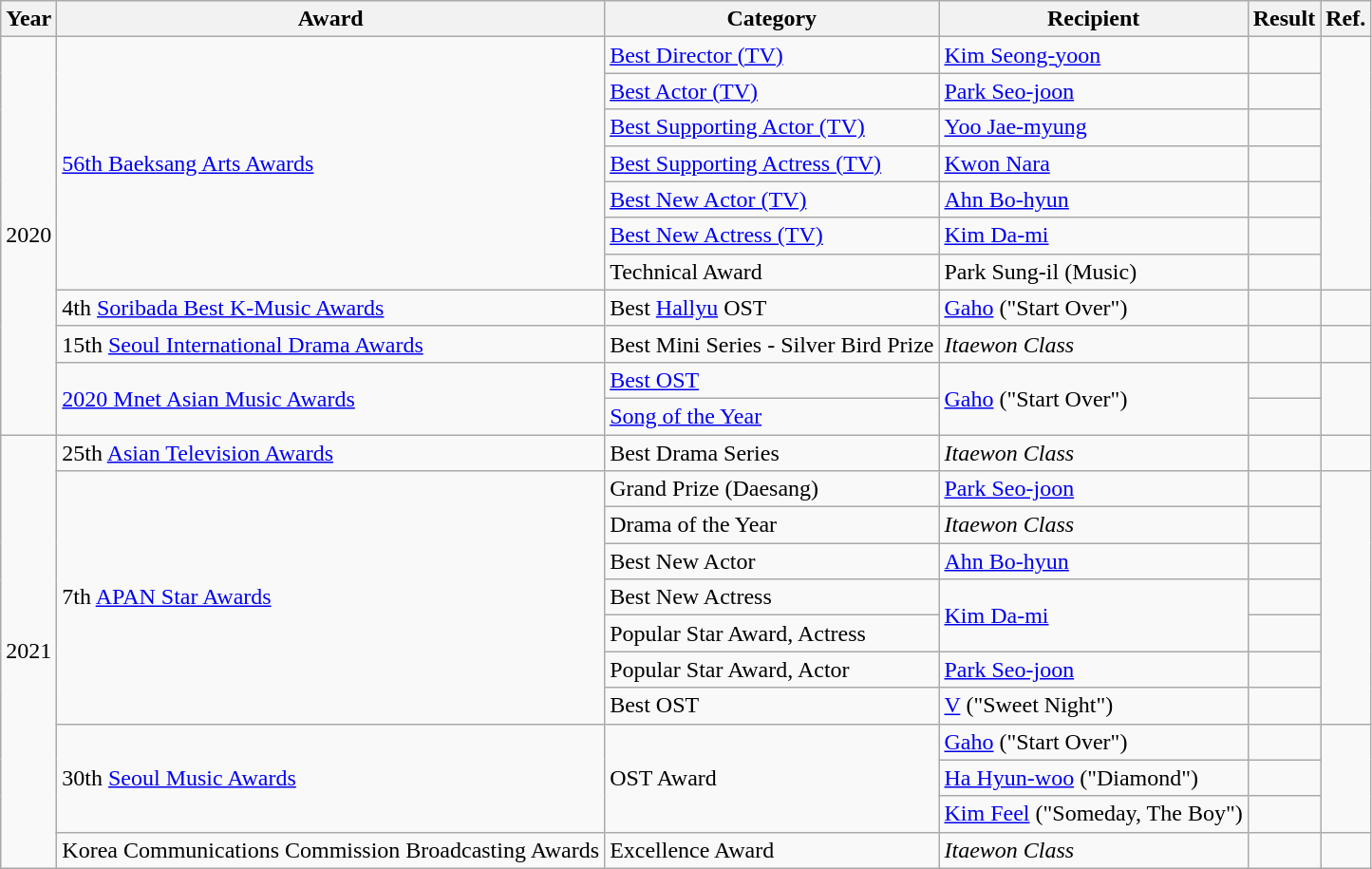<table class="wikitable">
<tr>
<th>Year</th>
<th>Award</th>
<th>Category</th>
<th>Recipient</th>
<th>Result</th>
<th>Ref.</th>
</tr>
<tr>
<td rowspan="11">2020</td>
<td rowspan="7"><a href='#'>56th Baeksang Arts Awards</a></td>
<td><a href='#'>Best Director (TV)</a></td>
<td><a href='#'>Kim Seong-yoon</a></td>
<td></td>
<td rowspan="7"></td>
</tr>
<tr>
<td><a href='#'>Best Actor (TV)</a></td>
<td><a href='#'>Park Seo-joon</a></td>
<td></td>
</tr>
<tr>
<td><a href='#'>Best Supporting Actor (TV)</a></td>
<td><a href='#'>Yoo Jae-myung</a></td>
<td></td>
</tr>
<tr>
<td><a href='#'>Best Supporting Actress (TV)</a></td>
<td><a href='#'>Kwon Nara</a></td>
<td></td>
</tr>
<tr>
<td><a href='#'>Best New Actor (TV)</a></td>
<td><a href='#'>Ahn Bo-hyun</a></td>
<td></td>
</tr>
<tr>
<td><a href='#'>Best New Actress (TV)</a></td>
<td><a href='#'>Kim Da-mi</a></td>
<td></td>
</tr>
<tr>
<td>Technical Award</td>
<td>Park Sung-il (Music)</td>
<td></td>
</tr>
<tr>
<td>4th <a href='#'>Soribada Best K-Music Awards</a></td>
<td>Best <a href='#'>Hallyu</a> OST</td>
<td><a href='#'>Gaho</a> ("Start Over")</td>
<td></td>
<td></td>
</tr>
<tr>
<td>15th <a href='#'>Seoul International Drama Awards</a></td>
<td>Best Mini Series - Silver Bird Prize</td>
<td><em>Itaewon Class</em></td>
<td></td>
<td></td>
</tr>
<tr>
<td rowspan="2"><a href='#'>2020 Mnet Asian Music Awards</a></td>
<td><a href='#'>Best OST</a></td>
<td rowspan="2"><a href='#'>Gaho</a> ("Start Over")</td>
<td></td>
<td rowspan="2"></td>
</tr>
<tr>
<td><a href='#'>Song of the Year</a></td>
<td></td>
</tr>
<tr>
<td rowspan="12">2021</td>
<td>25th <a href='#'>Asian Television Awards</a></td>
<td>Best Drama Series</td>
<td><em>Itaewon Class</em></td>
<td></td>
<td></td>
</tr>
<tr>
<td rowspan="7">7th <a href='#'>APAN Star Awards</a></td>
<td>Grand Prize (Daesang)</td>
<td><a href='#'>Park Seo-joon</a></td>
<td></td>
<td rowspan="7"></td>
</tr>
<tr>
<td>Drama of the Year</td>
<td><em>Itaewon Class</em></td>
<td></td>
</tr>
<tr>
<td>Best New Actor</td>
<td><a href='#'>Ahn Bo-hyun</a></td>
<td></td>
</tr>
<tr>
<td>Best New Actress</td>
<td rowspan="2"><a href='#'>Kim Da-mi</a></td>
<td></td>
</tr>
<tr>
<td>Popular Star Award, Actress</td>
<td></td>
</tr>
<tr>
<td>Popular Star Award, Actor</td>
<td><a href='#'>Park Seo-joon</a></td>
<td></td>
</tr>
<tr>
<td>Best OST</td>
<td><a href='#'>V</a> ("Sweet Night")</td>
<td></td>
</tr>
<tr>
<td rowspan="3">30th <a href='#'>Seoul Music Awards</a></td>
<td rowspan="3">OST Award</td>
<td><a href='#'>Gaho</a> ("Start Over")</td>
<td></td>
<td rowspan="3"></td>
</tr>
<tr>
<td><a href='#'>Ha Hyun-woo</a> ("Diamond")</td>
<td></td>
</tr>
<tr>
<td><a href='#'>Kim Feel</a> ("Someday, The Boy")</td>
<td></td>
</tr>
<tr>
<td>Korea Communications Commission Broadcasting Awards</td>
<td>Excellence Award</td>
<td><em>Itaewon Class</em></td>
<td></td>
<td></td>
</tr>
</table>
